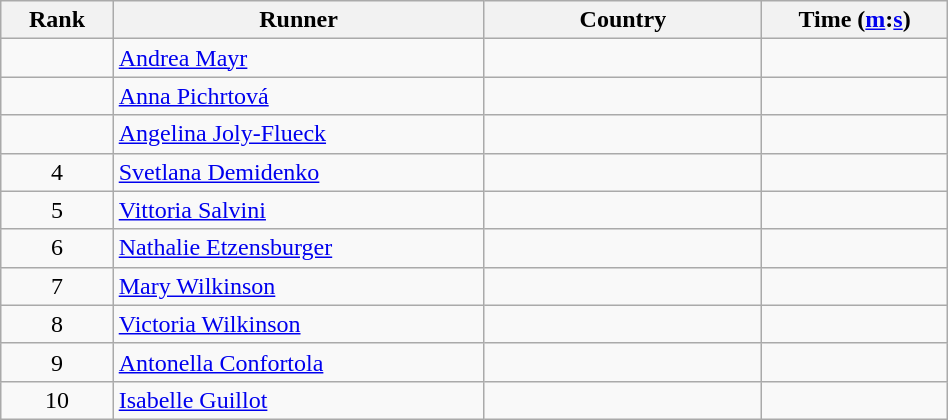<table class="wikitable" width=50%>
<tr>
<th width=5%>Rank</th>
<th width=20%>Runner</th>
<th width=15%>Country</th>
<th width=10%>Time (<a href='#'>m</a>:<a href='#'>s</a>)</th>
</tr>
<tr align="center">
<td></td>
<td align="left"><a href='#'>Andrea Mayr</a></td>
<td align="left"></td>
<td></td>
</tr>
<tr align="center">
<td></td>
<td align="left"><a href='#'>Anna Pichrtová</a></td>
<td align="left"></td>
<td></td>
</tr>
<tr align="center">
<td></td>
<td align="left"><a href='#'>Angelina Joly-Flueck</a></td>
<td align="left"></td>
<td></td>
</tr>
<tr align="center">
<td>4</td>
<td align="left"><a href='#'>Svetlana Demidenko</a></td>
<td align="left"></td>
<td></td>
</tr>
<tr align="center">
<td>5</td>
<td align="left"><a href='#'>Vittoria Salvini</a></td>
<td align="left"></td>
<td></td>
</tr>
<tr align="center">
<td>6</td>
<td align="left"><a href='#'>Nathalie Etzensburger</a></td>
<td align="left"></td>
<td></td>
</tr>
<tr align="center">
<td>7</td>
<td align="left"><a href='#'>Mary Wilkinson</a></td>
<td align="left"></td>
<td></td>
</tr>
<tr align="center">
<td>8</td>
<td align="left"><a href='#'>Victoria Wilkinson</a></td>
<td align="left"></td>
<td></td>
</tr>
<tr align="center">
<td>9</td>
<td align="left"><a href='#'>Antonella Confortola</a></td>
<td align="left"></td>
<td></td>
</tr>
<tr align="center">
<td>10</td>
<td align="left"><a href='#'>Isabelle Guillot</a></td>
<td align="left"></td>
<td></td>
</tr>
</table>
